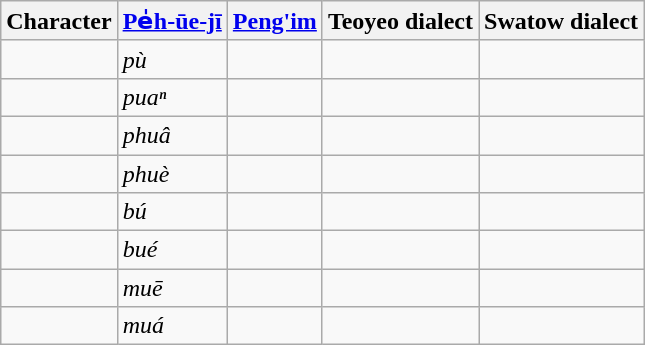<table class="wikitable">
<tr>
<th>Character</th>
<th><a href='#'>Pe̍h-ūe-jī</a></th>
<th><a href='#'>Peng'im</a></th>
<th>Teoyeo dialect</th>
<th>Swatow dialect</th>
</tr>
<tr>
<td></td>
<td><em>pù</em></td>
<td><strong></strong></td>
<td></td>
<td></td>
</tr>
<tr>
<td></td>
<td><em>puaⁿ</em></td>
<td><strong></strong></td>
<td></td>
<td></td>
</tr>
<tr>
<td></td>
<td><em>phuâ</em></td>
<td><strong></strong></td>
<td></td>
<td></td>
</tr>
<tr>
<td></td>
<td><em>phuè</em></td>
<td><strong></strong></td>
<td></td>
<td></td>
</tr>
<tr>
<td></td>
<td><em>bú</em></td>
<td><strong></strong></td>
<td></td>
<td></td>
</tr>
<tr>
<td></td>
<td><em>bué</em></td>
<td><strong></strong></td>
<td></td>
<td></td>
</tr>
<tr>
<td></td>
<td><em>muē</em></td>
<td><strong></strong></td>
<td></td>
<td></td>
</tr>
<tr>
<td></td>
<td><em>muá</em></td>
<td><strong></strong></td>
<td></td>
<td></td>
</tr>
</table>
